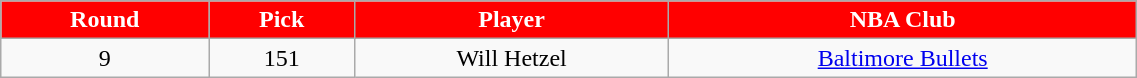<table class="wikitable" width="60%">
<tr align="center"  style="background:red;color:white;">
<td><strong>Round</strong></td>
<td><strong>Pick</strong></td>
<td><strong>Player</strong></td>
<td><strong>NBA Club</strong></td>
</tr>
<tr align="center" bgcolor="">
<td>9</td>
<td>151</td>
<td>Will Hetzel</td>
<td><a href='#'>Baltimore Bullets</a></td>
</tr>
</table>
